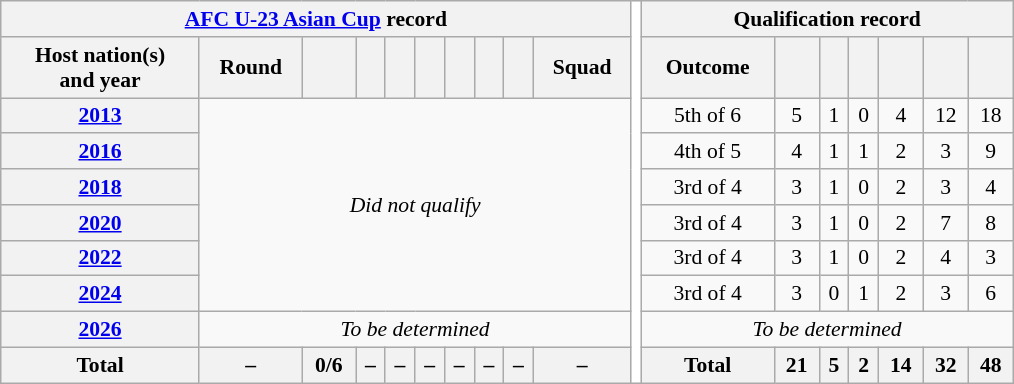<table class="wikitable" style="font-size:90%; text-align:center;">
<tr>
<th colspan=10><a href='#'>AFC U-23 Asian Cup</a> record</th>
<th rowspan="21" style="width:1%;background:white"></th>
<th colspan=7>Qualification record</th>
</tr>
<tr>
<th scope="col">Host nation(s)<br>and year</th>
<th scope="col">Round</th>
<th scope="col"></th>
<th scope="col"></th>
<th scope="col"></th>
<th scope="col"></th>
<th scope="col"></th>
<th scope="col"></th>
<th scope="col"></th>
<th scope="col">Squad</th>
<th scope="col">Outcome</th>
<th scope="col"></th>
<th scope="col"></th>
<th scope="col"></th>
<th scope="col"></th>
<th scope="col"></th>
<th scope="col"></th>
</tr>
<tr>
<th scope="row"> <a href='#'>2013</a></th>
<td colspan="9" rowspan="6"><em>Did not qualify</em></td>
<td>5th of 6</td>
<td>5</td>
<td>1</td>
<td>0</td>
<td>4</td>
<td>12</td>
<td>18</td>
</tr>
<tr>
<th scope="row"> <a href='#'>2016</a></th>
<td>4th of 5</td>
<td>4</td>
<td>1</td>
<td>1</td>
<td>2</td>
<td>3</td>
<td>9</td>
</tr>
<tr>
<th scope="row"> <a href='#'>2018</a></th>
<td>3rd of 4</td>
<td>3</td>
<td>1</td>
<td>0</td>
<td>2</td>
<td>3</td>
<td>4</td>
</tr>
<tr>
<th scope="row"> <a href='#'>2020</a></th>
<td>3rd of 4</td>
<td>3</td>
<td>1</td>
<td>0</td>
<td>2</td>
<td>7</td>
<td>8</td>
</tr>
<tr>
<th> <a href='#'>2022</a></th>
<td>3rd of 4</td>
<td>3</td>
<td>1</td>
<td>0</td>
<td>2</td>
<td>4</td>
<td>3</td>
</tr>
<tr>
<th> <a href='#'>2024</a></th>
<td>3rd of 4</td>
<td>3</td>
<td>0</td>
<td>1</td>
<td>2</td>
<td>3</td>
<td>6</td>
</tr>
<tr>
<th> <a href='#'>2026</a></th>
<td colspan="9"><em>To be determined</em></td>
<td colspan="7"><em>To be determined</em></td>
</tr>
<tr>
<th>Total</th>
<th>–</th>
<th>0/6</th>
<th>–</th>
<th>–</th>
<th>–</th>
<th>–</th>
<th>–</th>
<th>–</th>
<th>–</th>
<th>Total</th>
<th>21</th>
<th>5</th>
<th>2</th>
<th>14</th>
<th>32</th>
<th>48</th>
</tr>
</table>
